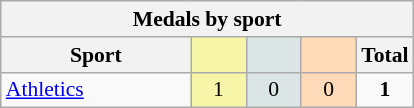<table class="wikitable" style="font-size:90%; text-align:center;">
<tr>
<th colspan="5">Medals by sport</th>
</tr>
<tr>
<th width="120">Sport</th>
<th scope="col" width="30" style="background:#F7F6A8;"></th>
<th scope="col" width="30" style="background:#DCE5E5;"></th>
<th scope="col" width="30" style="background:#FFDAB9;"></th>
<th width="30">Total</th>
</tr>
<tr>
<td align="left"><a href='#'>Athletics</a></td>
<td style="background:#F7F6A8;">1</td>
<td style="background:#DCE5E5;">0</td>
<td style="background:#FFDAB9;">0</td>
<td><strong>1</strong></td>
</tr>
</table>
